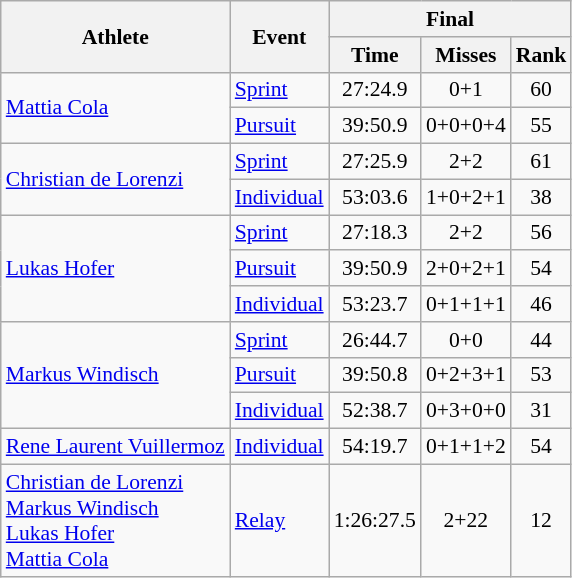<table class="wikitable" style="font-size:90%">
<tr>
<th rowspan="2">Athlete</th>
<th rowspan="2">Event</th>
<th colspan="3">Final</th>
</tr>
<tr>
<th>Time</th>
<th>Misses</th>
<th>Rank</th>
</tr>
<tr>
<td rowspan=2><a href='#'>Mattia Cola</a></td>
<td><a href='#'>Sprint</a></td>
<td align="center">27:24.9</td>
<td align="center">0+1</td>
<td align="center">60</td>
</tr>
<tr>
<td><a href='#'>Pursuit</a></td>
<td align="center">39:50.9</td>
<td align="center">0+0+0+4</td>
<td align="center">55</td>
</tr>
<tr>
<td rowspan=2><a href='#'>Christian de Lorenzi</a></td>
<td><a href='#'>Sprint</a></td>
<td align="center">27:25.9</td>
<td align="center">2+2</td>
<td align="center">61</td>
</tr>
<tr>
<td><a href='#'>Individual</a></td>
<td align="center">53:03.6</td>
<td align="center">1+0+2+1</td>
<td align="center">38</td>
</tr>
<tr>
<td rowspan=3><a href='#'>Lukas Hofer</a></td>
<td><a href='#'>Sprint</a></td>
<td align="center">27:18.3</td>
<td align="center">2+2</td>
<td align="center">56</td>
</tr>
<tr>
<td><a href='#'>Pursuit</a></td>
<td align="center">39:50.9</td>
<td align="center">2+0+2+1</td>
<td align="center">54</td>
</tr>
<tr>
<td><a href='#'>Individual</a></td>
<td align="center">53:23.7</td>
<td align="center">0+1+1+1</td>
<td align="center">46</td>
</tr>
<tr>
<td rowspan=3><a href='#'>Markus Windisch</a></td>
<td><a href='#'>Sprint</a></td>
<td align="center">26:44.7</td>
<td align="center">0+0</td>
<td align="center">44</td>
</tr>
<tr>
<td><a href='#'>Pursuit</a></td>
<td align="center">39:50.8</td>
<td align="center">0+2+3+1</td>
<td align="center">53</td>
</tr>
<tr>
<td><a href='#'>Individual</a></td>
<td align="center">52:38.7</td>
<td align="center">0+3+0+0</td>
<td align="center">31</td>
</tr>
<tr>
<td><a href='#'>Rene Laurent Vuillermoz</a></td>
<td><a href='#'>Individual</a></td>
<td align="center">54:19.7</td>
<td align="center">0+1+1+2</td>
<td align="center">54</td>
</tr>
<tr>
<td><a href='#'>Christian de Lorenzi</a><br><a href='#'>Markus Windisch</a><br><a href='#'>Lukas Hofer</a><br><a href='#'>Mattia Cola</a></td>
<td><a href='#'>Relay</a></td>
<td align="center">1:26:27.5</td>
<td align="center">2+22</td>
<td align="center">12</td>
</tr>
</table>
